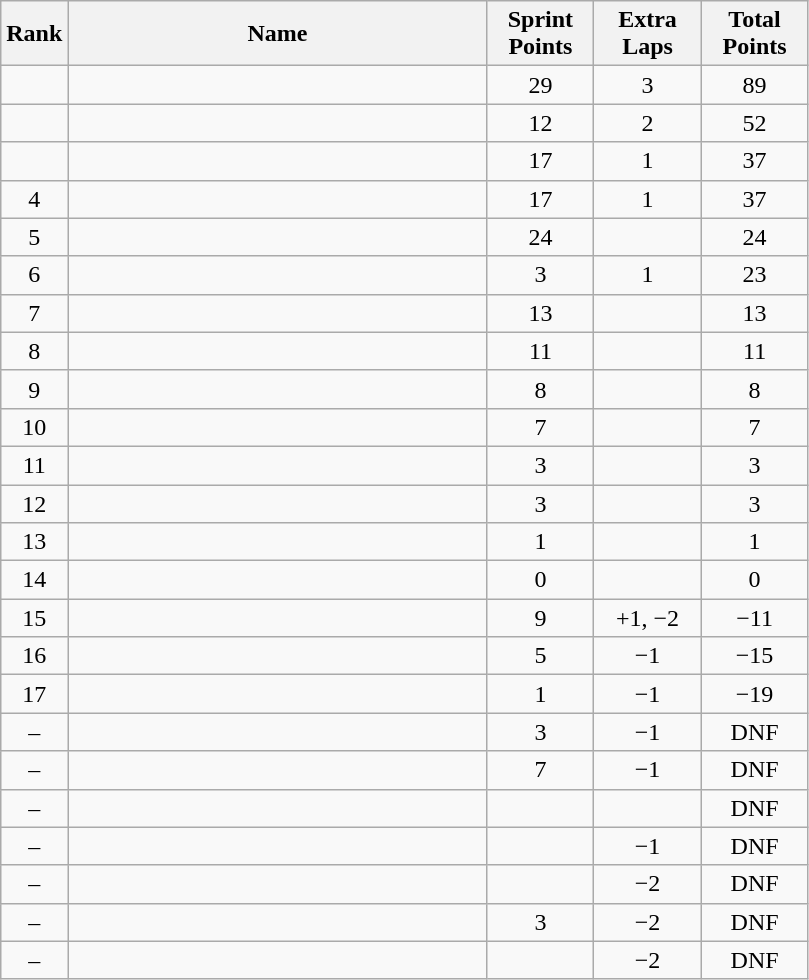<table class="wikitable" style="text-align:center;">
<tr>
<th>Rank</th>
<th style="width:17em">Name</th>
<th style="width:4em">Sprint<br>Points</th>
<th style="width:4em">Extra<br>Laps</th>
<th style="width:4em">Total<br>Points</th>
</tr>
<tr>
<td></td>
<td align=left></td>
<td>29</td>
<td>3</td>
<td>89</td>
</tr>
<tr>
<td></td>
<td align=left></td>
<td>12</td>
<td>2</td>
<td>52</td>
</tr>
<tr>
<td></td>
<td align=left></td>
<td>17</td>
<td>1</td>
<td>37</td>
</tr>
<tr>
<td>4</td>
<td align=left></td>
<td>17</td>
<td>1</td>
<td>37</td>
</tr>
<tr>
<td>5</td>
<td align=left></td>
<td>24</td>
<td></td>
<td>24</td>
</tr>
<tr>
<td>6</td>
<td align=left></td>
<td>3</td>
<td>1</td>
<td>23</td>
</tr>
<tr>
<td>7</td>
<td align=left></td>
<td>13</td>
<td></td>
<td>13</td>
</tr>
<tr>
<td>8</td>
<td align=left></td>
<td>11</td>
<td></td>
<td>11</td>
</tr>
<tr>
<td>9</td>
<td align=left></td>
<td>8</td>
<td></td>
<td>8</td>
</tr>
<tr>
<td>10</td>
<td align=left></td>
<td>7</td>
<td></td>
<td>7</td>
</tr>
<tr>
<td>11</td>
<td align=left></td>
<td>3</td>
<td></td>
<td>3</td>
</tr>
<tr>
<td>12</td>
<td align=left></td>
<td>3</td>
<td></td>
<td>3</td>
</tr>
<tr>
<td>13</td>
<td align=left></td>
<td>1</td>
<td></td>
<td>1</td>
</tr>
<tr>
<td>14</td>
<td align=left></td>
<td>0</td>
<td></td>
<td>0</td>
</tr>
<tr>
<td>15</td>
<td align=left></td>
<td>9</td>
<td>+1, −2</td>
<td>−11</td>
</tr>
<tr>
<td>16</td>
<td align=left></td>
<td>5</td>
<td>−1</td>
<td>−15</td>
</tr>
<tr>
<td>17</td>
<td align=left></td>
<td>1</td>
<td>−1</td>
<td>−19</td>
</tr>
<tr>
<td>–</td>
<td align=left></td>
<td>3</td>
<td>−1</td>
<td>DNF</td>
</tr>
<tr>
<td>–</td>
<td align=left></td>
<td>7</td>
<td>−1</td>
<td>DNF</td>
</tr>
<tr>
<td>–</td>
<td align=left></td>
<td></td>
<td></td>
<td>DNF</td>
</tr>
<tr>
<td>–</td>
<td align=left></td>
<td></td>
<td>−1</td>
<td>DNF</td>
</tr>
<tr>
<td>–</td>
<td align=left></td>
<td></td>
<td>−2</td>
<td>DNF</td>
</tr>
<tr>
<td>–</td>
<td align=left></td>
<td>3</td>
<td>−2</td>
<td>DNF</td>
</tr>
<tr>
<td>–</td>
<td align=left></td>
<td></td>
<td>−2</td>
<td>DNF</td>
</tr>
</table>
